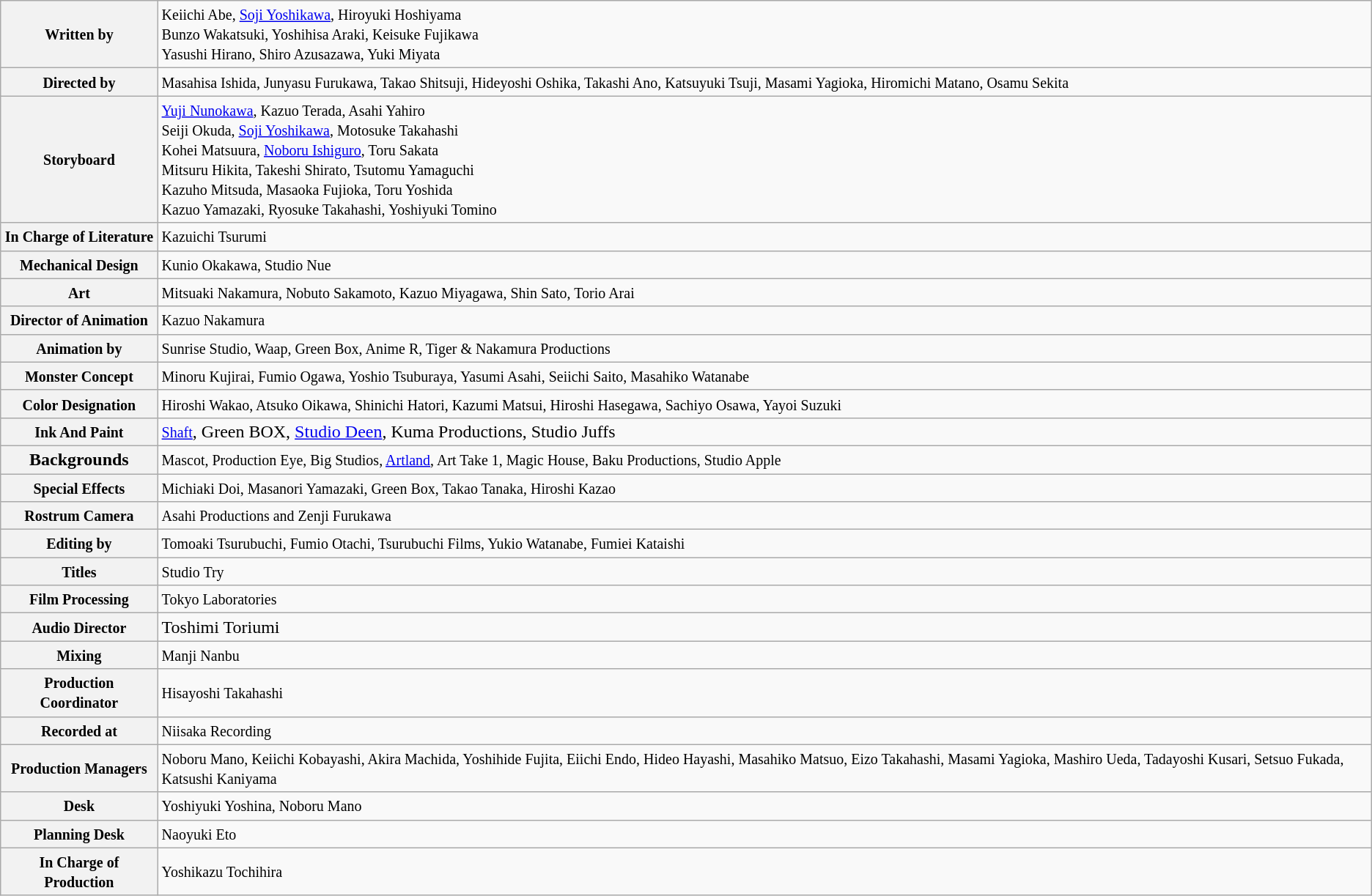<table class="wikitable">
<tr>
<th><small>Written by</small></th>
<td><small>Keiichi Abe, <a href='#'>Soji Yoshikawa</a>, Hiroyuki Hoshiyama<br>Bunzo Wakatsuki, Yoshihisa Araki, Keisuke Fujikawa<br>Yasushi Hirano, Shiro Azusazawa, Yuki Miyata</small></td>
</tr>
<tr>
<th><small>Directed by</small></th>
<td><small>Masahisa Ishida, Junyasu Furukawa, Takao Shitsuji, Hideyoshi Oshika, Takashi Ano, Katsuyuki Tsuji, Masami Yagioka, Hiromichi Matano, Osamu Sekita</small></td>
</tr>
<tr>
<th><small>Storyboard</small></th>
<td><small><a href='#'>Yuji Nunokawa</a>, Kazuo Terada, Asahi Yahiro<br>Seiji Okuda, <a href='#'>Soji Yoshikawa</a>, Motosuke Takahashi<br>Kohei Matsuura, <a href='#'>Noboru Ishiguro</a>, Toru Sakata<br>Mitsuru Hikita, Takeshi Shirato, Tsutomu Yamaguchi<br>Kazuho Mitsuda, Masaoka Fujioka, Toru Yoshida<br>Kazuo Yamazaki, Ryosuke Takahashi, Yoshiyuki Tomino</small></td>
</tr>
<tr>
<th><small>In Charge of Literature</small></th>
<td><small>Kazuichi Tsurumi</small></td>
</tr>
<tr>
<th><small>Mechanical Design</small></th>
<td><small>Kunio Okakawa, Studio Nue</small></td>
</tr>
<tr>
<th><small>Art</small></th>
<td><small>Mitsuaki Nakamura, Nobuto Sakamoto, Kazuo Miyagawa, Shin Sato, Torio Arai</small></td>
</tr>
<tr>
<th><small>Director of Animation</small></th>
<td><small>Kazuo Nakamura</small></td>
</tr>
<tr>
<th><small>Animation by</small></th>
<td><small>Sunrise Studio, Waap, Green Box, Anime R, Tiger & Nakamura Productions</small></td>
</tr>
<tr>
<th><small>Monster Concept</small></th>
<td><small>Minoru Kujirai, Fumio Ogawa, Yoshio Tsuburaya, Yasumi Asahi, Seiichi Saito, Masahiko Watanabe</small></td>
</tr>
<tr>
<th><small>Color Designation</small></th>
<td><small>Hiroshi Wakao, Atsuko Oikawa, Shinichi Hatori, Kazumi Matsui, Hiroshi Hasegawa, Sachiyo Osawa, Yayoi Suzuki</small></td>
</tr>
<tr>
<th><small>Ink And Paint</small></th>
<td><a href='#'><small>Shaft</small></a>, Green BOX, <a href='#'>Studio Deen</a>, Kuma Productions, Studio Juffs</td>
</tr>
<tr>
<th>Backgrounds</th>
<td><small>Mascot, Production Eye, Big Studios, <a href='#'>Artland</a>, Art Take 1, Magic House, Baku Productions, Studio Apple</small></td>
</tr>
<tr>
<th><small>Special Effects</small></th>
<td><small>Michiaki Doi, Masanori Yamazaki, Green Box, Takao Tanaka, Hiroshi Kazao</small></td>
</tr>
<tr>
<th><small>Rostrum Camera</small></th>
<td><small>Asahi Productions and Zenji Furukawa</small></td>
</tr>
<tr>
<th><small>Editing by</small></th>
<td><small>Tomoaki Tsurubuchi, Fumio Otachi, Tsurubuchi Films, Yukio Watanabe, Fumiei Kataishi</small></td>
</tr>
<tr>
<th><small>Titles</small></th>
<td><small>Studio Try</small></td>
</tr>
<tr>
<th><small>Film Processing</small></th>
<td><small>Tokyo Laboratories</small></td>
</tr>
<tr>
<th><small>Audio Director</small></th>
<td>Toshimi Toriumi</td>
</tr>
<tr>
<th><small>Mixing</small></th>
<td><small>Manji Nanbu</small></td>
</tr>
<tr>
<th><small>Production Coordinator</small></th>
<td><small>Hisayoshi Takahashi</small></td>
</tr>
<tr>
<th><small>Recorded at</small></th>
<td><small>Niisaka Recording</small></td>
</tr>
<tr>
<th><small>Production Managers</small></th>
<td><small>Noboru Mano, Keiichi Kobayashi, Akira Machida, Yoshihide Fujita, Eiichi Endo, Hideo Hayashi, Masahiko Matsuo, Eizo Takahashi, Masami Yagioka, Mashiro Ueda, Tadayoshi Kusari, Setsuo Fukada, Katsushi Kaniyama</small></td>
</tr>
<tr>
<th><small>Desk</small></th>
<td><small>Yoshiyuki Yoshina, Noboru Mano</small></td>
</tr>
<tr>
<th><small>Planning Desk</small></th>
<td><small>Naoyuki Eto</small></td>
</tr>
<tr>
<th><small>In Charge of Production</small></th>
<td><small>Yoshikazu Tochihira</small></td>
</tr>
</table>
